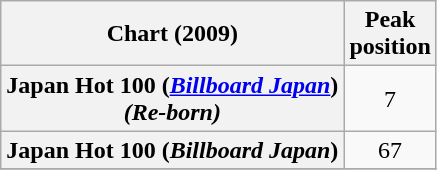<table class="wikitable sortable plainrowheaders" style="text-align:center">
<tr>
<th>Chart (2009)</th>
<th>Peak<br>position</th>
</tr>
<tr>
<th scope="row">Japan Hot 100 (<em><a href='#'>Billboard Japan</a></em>)<br><em>(Re-born)</em></th>
<td>7</td>
</tr>
<tr>
<th scope="row">Japan Hot 100 (<em>Billboard Japan</em>)<em></th>
<td>67</td>
</tr>
<tr>
</tr>
</table>
